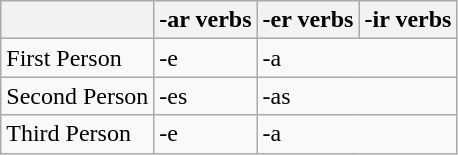<table class="wikitable">
<tr>
<th></th>
<th>-ar verbs</th>
<th>-er verbs</th>
<th>-ir verbs</th>
</tr>
<tr>
<td>First Person</td>
<td>-e</td>
<td colspan="2">-a</td>
</tr>
<tr>
<td>Second Person</td>
<td>-es</td>
<td colspan="2">-as</td>
</tr>
<tr>
<td>Third Person</td>
<td>-e</td>
<td colspan="2">-a</td>
</tr>
</table>
